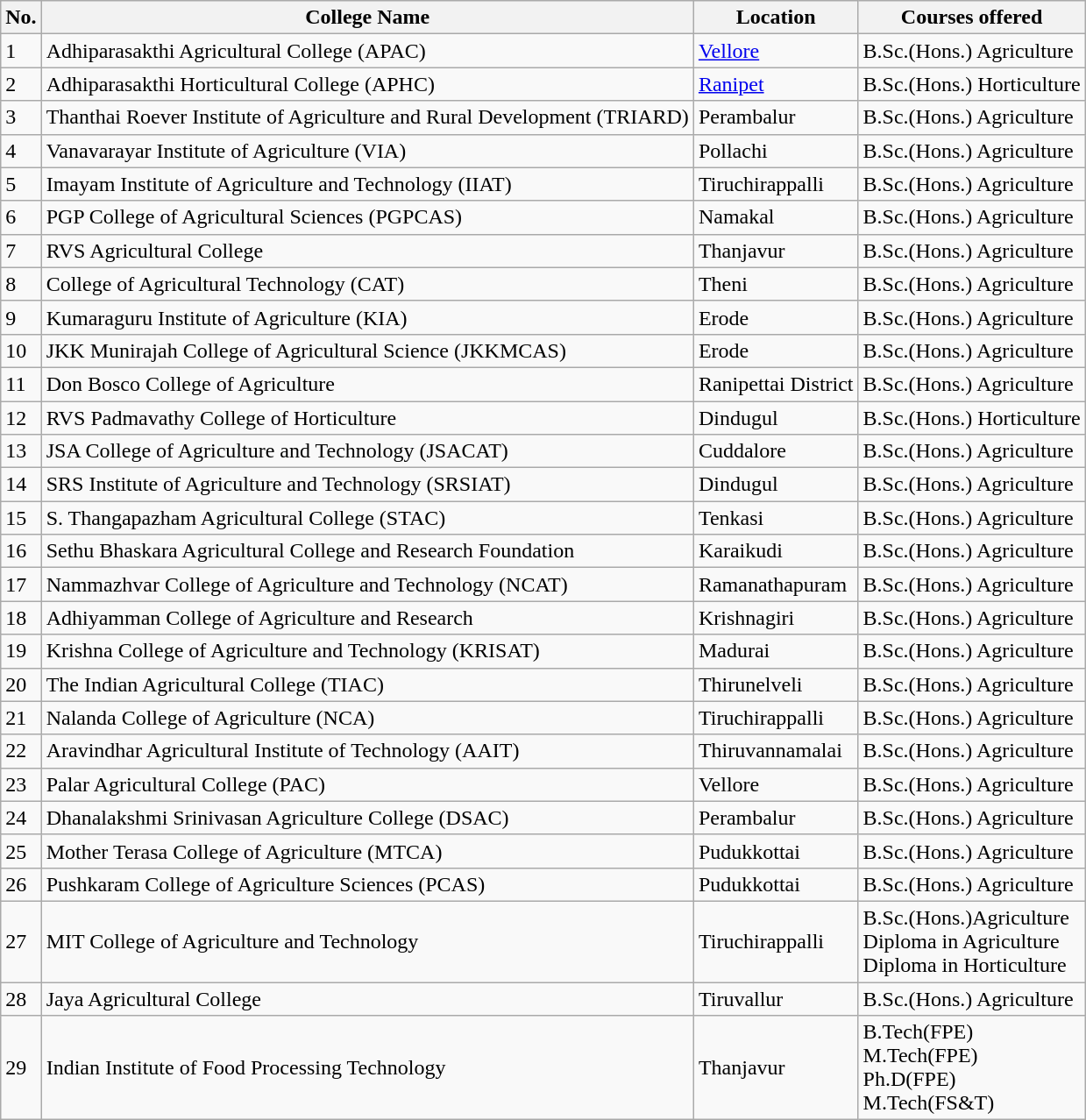<table class="wikitable">
<tr>
<th>No.</th>
<th>College Name</th>
<th>Location</th>
<th>Courses offered</th>
</tr>
<tr>
<td>1</td>
<td>Adhiparasakthi Agricultural College (APAC)</td>
<td><a href='#'>Vellore</a></td>
<td>B.Sc.(Hons.) Agriculture</td>
</tr>
<tr>
<td>2</td>
<td>Adhiparasakthi Horticultural College (APHC)</td>
<td><a href='#'>Ranipet</a></td>
<td>B.Sc.(Hons.) Horticulture</td>
</tr>
<tr>
<td>3</td>
<td>Thanthai Roever Institute of Agriculture and Rural Development (TRIARD)</td>
<td>Perambalur</td>
<td>B.Sc.(Hons.) Agriculture</td>
</tr>
<tr>
<td>4</td>
<td>Vanavarayar Institute of Agriculture (VIA)</td>
<td>Pollachi</td>
<td>B.Sc.(Hons.) Agriculture</td>
</tr>
<tr>
<td>5</td>
<td>Imayam Institute of Agriculture and Technology (IIAT)</td>
<td>Tiruchirappalli</td>
<td>B.Sc.(Hons.) Agriculture</td>
</tr>
<tr>
<td>6</td>
<td>PGP College of Agricultural Sciences (PGPCAS)</td>
<td>Namakal</td>
<td>B.Sc.(Hons.) Agriculture</td>
</tr>
<tr>
<td>7</td>
<td>RVS Agricultural College</td>
<td>Thanjavur</td>
<td>B.Sc.(Hons.) Agriculture</td>
</tr>
<tr>
<td>8</td>
<td>College of Agricultural Technology (CAT)</td>
<td>Theni</td>
<td>B.Sc.(Hons.) Agriculture</td>
</tr>
<tr>
<td>9</td>
<td>Kumaraguru Institute of Agriculture (KIA)</td>
<td>Erode</td>
<td>B.Sc.(Hons.) Agriculture</td>
</tr>
<tr>
<td>10</td>
<td>JKK Munirajah College of Agricultural Science (JKKMCAS)</td>
<td>Erode</td>
<td>B.Sc.(Hons.) Agriculture</td>
</tr>
<tr>
<td>11</td>
<td>Don Bosco College of Agriculture</td>
<td>Ranipettai District</td>
<td>B.Sc.(Hons.) Agriculture</td>
</tr>
<tr>
<td>12</td>
<td>RVS Padmavathy College of Horticulture</td>
<td>Dindugul</td>
<td>B.Sc.(Hons.) Horticulture</td>
</tr>
<tr>
<td>13</td>
<td>JSA College of Agriculture and Technology (JSACAT)</td>
<td>Cuddalore</td>
<td>B.Sc.(Hons.) Agriculture</td>
</tr>
<tr>
<td>14</td>
<td>SRS Institute of Agriculture and Technology (SRSIAT)</td>
<td>Dindugul</td>
<td>B.Sc.(Hons.) Agriculture</td>
</tr>
<tr>
<td>15</td>
<td>S. Thangapazham Agricultural College (STAC)</td>
<td>Tenkasi</td>
<td>B.Sc.(Hons.) Agriculture</td>
</tr>
<tr>
<td>16</td>
<td>Sethu Bhaskara Agricultural College and Research Foundation</td>
<td>Karaikudi</td>
<td>B.Sc.(Hons.) Agriculture</td>
</tr>
<tr>
<td>17</td>
<td>Nammazhvar College of Agriculture and Technology (NCAT)</td>
<td>Ramanathapuram</td>
<td>B.Sc.(Hons.) Agriculture</td>
</tr>
<tr>
<td>18</td>
<td>Adhiyamman College of Agriculture and Research</td>
<td>Krishnagiri</td>
<td>B.Sc.(Hons.) Agriculture</td>
</tr>
<tr>
<td>19</td>
<td>Krishna College of Agriculture and Technology (KRISAT)</td>
<td>Madurai</td>
<td>B.Sc.(Hons.) Agriculture</td>
</tr>
<tr>
<td>20</td>
<td>The Indian Agricultural College (TIAC)</td>
<td>Thirunelveli</td>
<td>B.Sc.(Hons.) Agriculture</td>
</tr>
<tr>
<td>21</td>
<td>Nalanda College of Agriculture (NCA)</td>
<td>Tiruchirappalli</td>
<td>B.Sc.(Hons.) Agriculture</td>
</tr>
<tr>
<td>22</td>
<td>Aravindhar Agricultural Institute of Technology (AAIT)</td>
<td>Thiruvannamalai</td>
<td>B.Sc.(Hons.) Agriculture</td>
</tr>
<tr>
<td>23</td>
<td>Palar Agricultural College (PAC)</td>
<td>Vellore</td>
<td>B.Sc.(Hons.) Agriculture</td>
</tr>
<tr>
<td>24</td>
<td>Dhanalakshmi Srinivasan Agriculture College (DSAC)</td>
<td>Perambalur</td>
<td>B.Sc.(Hons.) Agriculture</td>
</tr>
<tr>
<td>25</td>
<td>Mother Terasa College of Agriculture (MTCA)</td>
<td>Pudukkottai</td>
<td>B.Sc.(Hons.) Agriculture</td>
</tr>
<tr>
<td>26</td>
<td>Pushkaram College of Agriculture Sciences (PCAS)</td>
<td>Pudukkottai</td>
<td>B.Sc.(Hons.) Agriculture</td>
</tr>
<tr>
<td>27</td>
<td>MIT College of Agriculture and Technology</td>
<td>Tiruchirappalli</td>
<td>B.Sc.(Hons.)Agriculture<br>Diploma in Agriculture<br>Diploma in Horticulture</td>
</tr>
<tr>
<td>28</td>
<td>Jaya Agricultural College</td>
<td>Tiruvallur</td>
<td>B.Sc.(Hons.) Agriculture</td>
</tr>
<tr>
<td>29</td>
<td>Indian Institute of Food Processing Technology</td>
<td>Thanjavur</td>
<td>B.Tech(FPE)<br>M.Tech(FPE)<br>Ph.D(FPE)<br>M.Tech(FS&T)</td>
</tr>
</table>
